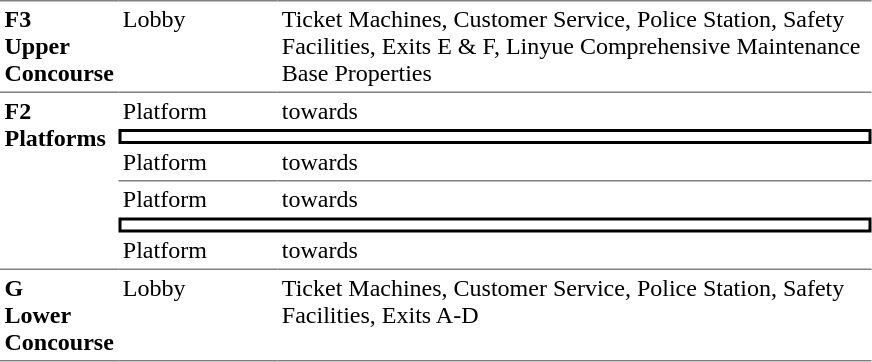<table border=0 cellspacing=0 cellpadding=3>
<tr>
<td style="border-bottom:solid 1px gray; border-top:solid 1px gray;" width=50 valign=top><strong>F3<br>Upper Concourse</strong></td>
<td style="border-bottom:solid 1px gray; border-top:solid 1px gray;" width=100 valign=top>Lobby</td>
<td style="border-bottom:solid 1px gray; border-top:solid 1px gray;" width=390 valign=top>Ticket Machines, Customer Service, Police Station, Safety Facilities, Exits E & F, Linyue Comprehensive Maintenance Base Properties</td>
</tr>
<tr>
<td style="border-bottom:solid 1px gray;" rowspan=6 valign=top><strong>F2<br>Platforms</strong></td>
<td>Platform </td>
<td>  towards  </td>
</tr>
<tr>
<td style="border-right:solid 2px black;border-left:solid 2px black;border-top:solid 2px black;border-bottom:solid 2px black;text-align:center;" colspan=2></td>
</tr>
<tr>
<td style="border-bottom:solid 1px gray;">Platform </td>
<td style="border-bottom:solid 1px gray;">  towards  </td>
</tr>
<tr>
<td>Platform </td>
<td> towards   </td>
</tr>
<tr>
<td style="border-right:solid 2px black;border-left:solid 2px black;border-top:solid 2px black;border-bottom:solid 2px black;text-align:center;" colspan=2></td>
</tr>
<tr>
<td style="border-bottom:solid 1px gray;">Platform </td>
<td style="border-bottom:solid 1px gray;"> towards   </td>
</tr>
<tr>
<td style="border-bottom:solid 1px gray;" valign=top><strong>G<br>Lower Concourse</strong></td>
<td style="border-bottom:solid 1px gray;" valign=top>Lobby</td>
<td style="border-bottom:solid 1px gray;" valign=top>Ticket Machines, Customer Service, Police Station, Safety Facilities, Exits A-D</td>
</tr>
</table>
